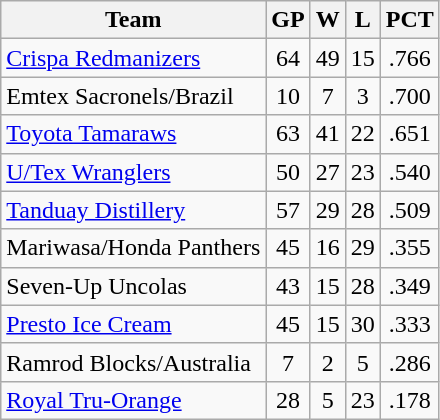<table class="wikitable sortable" style="text-align:center;">
<tr>
<th>Team</th>
<th>GP</th>
<th>W</th>
<th>L</th>
<th>PCT</th>
</tr>
<tr>
<td align=left><a href='#'>Crispa Redmanizers</a></td>
<td>64</td>
<td>49</td>
<td>15</td>
<td>.766</td>
</tr>
<tr>
<td align=left>Emtex Sacronels/Brazil</td>
<td>10</td>
<td>7</td>
<td>3</td>
<td>.700</td>
</tr>
<tr>
<td align=left><a href='#'>Toyota Tamaraws</a></td>
<td>63</td>
<td>41</td>
<td>22</td>
<td>.651</td>
</tr>
<tr>
<td align=left><a href='#'>U/Tex Wranglers</a></td>
<td>50</td>
<td>27</td>
<td>23</td>
<td>.540</td>
</tr>
<tr>
<td align=left><a href='#'>Tanduay Distillery</a></td>
<td>57</td>
<td>29</td>
<td>28</td>
<td>.509</td>
</tr>
<tr>
<td align=left>Mariwasa/Honda Panthers</td>
<td>45</td>
<td>16</td>
<td>29</td>
<td>.355</td>
</tr>
<tr>
<td align=left>Seven-Up Uncolas</td>
<td>43</td>
<td>15</td>
<td>28</td>
<td>.349</td>
</tr>
<tr>
<td align=left><a href='#'>Presto Ice Cream</a></td>
<td>45</td>
<td>15</td>
<td>30</td>
<td>.333</td>
</tr>
<tr>
<td align=left>Ramrod Blocks/Australia</td>
<td>7</td>
<td>2</td>
<td>5</td>
<td>.286</td>
</tr>
<tr>
<td align=left><a href='#'>Royal Tru-Orange</a></td>
<td>28</td>
<td>5</td>
<td>23</td>
<td>.178</td>
</tr>
</table>
